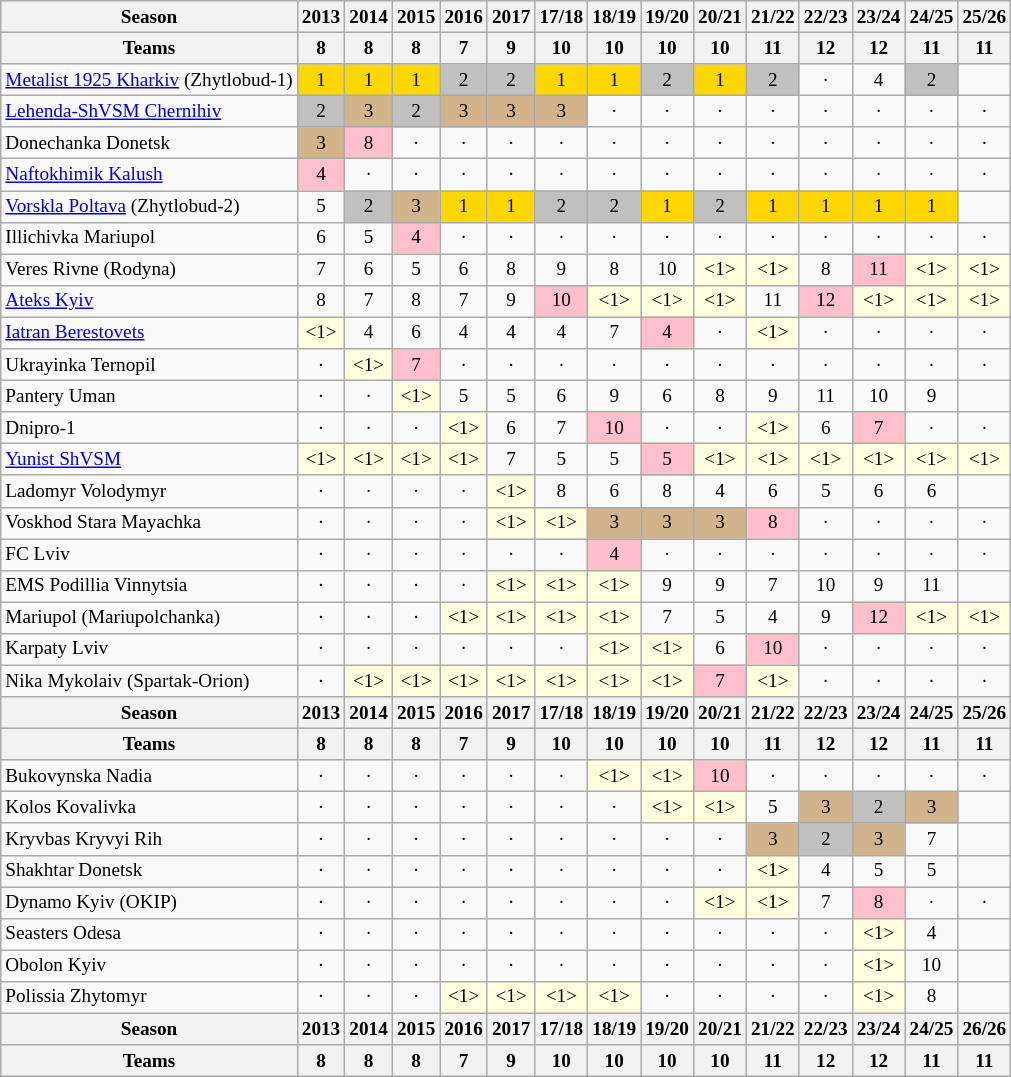<table border=1 bordercolor="#CCCCCC" class=wikitable style="font-size:80%;">
<tr align=LEFT valign=CENTER>
<th>Season</th>
<th>2013</th>
<th>2014</th>
<th>2015</th>
<th>2016</th>
<th>2017</th>
<th>17/18</th>
<th>18/19</th>
<th>19/20</th>
<th>20/21</th>
<th>21/22</th>
<th>22/23</th>
<th>23/24</th>
<th>24/25</th>
<th>25/26</th>
</tr>
<tr align=CENTER>
<th>Teams</th>
<th>8</th>
<th>8</th>
<th>8</th>
<th>7</th>
<th>9</th>
<th>10</th>
<th>10</th>
<th>10</th>
<th>10</th>
<th>11</th>
<th>12</th>
<th>12</th>
<th>11</th>
<th>11</th>
</tr>
<tr align=CENTER>
<td align=LEFT bgcolor=><a href='#'>Metalist 1925 Kharkiv</a> (Zhytlobud-1)</td>
<td bgcolor=gold>1</td>
<td bgcolor=gold>1</td>
<td bgcolor=gold>1</td>
<td bgcolor=silver>2</td>
<td bgcolor=silver>2</td>
<td bgcolor=gold>1</td>
<td bgcolor=gold>1</td>
<td bgcolor=silver>2</td>
<td bgcolor=gold>1</td>
<td bgcolor=silver>2</td>
<td>·</td>
<td>4</td>
<td bgcolor=silver>2</td>
<td></td>
</tr>
<tr align=CENTER>
<td align=LEFT bgcolor=><a href='#'>Lehenda-ShVSM Chernihiv</a></td>
<td bgcolor=silver>2</td>
<td bgcolor=tan>3</td>
<td bgcolor=silver>2</td>
<td bgcolor=tan>3</td>
<td bgcolor=tan>3</td>
<td bgcolor=tan>3</td>
<td>·</td>
<td>·</td>
<td>·</td>
<td>·</td>
<td>·</td>
<td>·</td>
<td>·</td>
<td>·</td>
</tr>
<tr align=CENTER>
<td align=LEFT bgcolor=>Donechanka Donetsk</td>
<td bgcolor=tan>3</td>
<td bgcolor=pink>8</td>
<td>·</td>
<td>·</td>
<td>·</td>
<td>·</td>
<td>·</td>
<td>·</td>
<td>·</td>
<td>·</td>
<td>·</td>
<td>·</td>
<td>·</td>
<td>·</td>
</tr>
<tr align=CENTER>
<td align=LEFT bgcolor=><a href='#'>Naftokhimik Kalush</a></td>
<td bgcolor=pink>4</td>
<td>·</td>
<td>·</td>
<td>·</td>
<td>·</td>
<td>·</td>
<td>·</td>
<td>·</td>
<td>·</td>
<td>·</td>
<td>·</td>
<td>·</td>
<td>·</td>
<td>·</td>
</tr>
<tr align=CENTER>
<td align=LEFT bgcolor=><a href='#'>Vorskla Poltava</a> (Zhytlobud-2)</td>
<td>5</td>
<td bgcolor=silver>2</td>
<td bgcolor=tan>3</td>
<td bgcolor=gold>1</td>
<td bgcolor=gold>1</td>
<td bgcolor=silver>2</td>
<td bgcolor=silver>2</td>
<td bgcolor=gold>1</td>
<td bgcolor=silver>2</td>
<td bgcolor=gold>1</td>
<td bgcolor=gold>1</td>
<td bgcolor=gold>1</td>
<td bgcolor=gold>1</td>
<td></td>
</tr>
<tr align=CENTER>
<td align=LEFT bgcolor=>Illichivka Mariupol</td>
<td>6</td>
<td>5</td>
<td bgcolor=pink>4</td>
<td>·</td>
<td>·</td>
<td>·</td>
<td>·</td>
<td>·</td>
<td>·</td>
<td>·</td>
<td>·</td>
<td>·</td>
<td>·</td>
<td>·</td>
</tr>
<tr align=CENTER>
<td align=LEFT bgcolor=>Veres Rivne (Rodyna)</td>
<td>7</td>
<td>6</td>
<td>5</td>
<td>6</td>
<td>8</td>
<td>9</td>
<td>8</td>
<td>10</td>
<td bgcolor=lightyellow><1></td>
<td bgcolor=lightyellow><1></td>
<td>8</td>
<td bgcolor=pink>11</td>
<td bgcolor=lightyellow><1></td>
<td bgcolor=lightyellow><1></td>
</tr>
<tr align=CENTER>
<td align=LEFT bgcolor=><a href='#'>Ateks Kyiv</a></td>
<td>8</td>
<td>7</td>
<td>8</td>
<td>7</td>
<td>9</td>
<td bgcolor=pink>10</td>
<td bgcolor=lightyellow><1></td>
<td bgcolor=lightyellow><1></td>
<td bgcolor=lightyellow><1></td>
<td>11</td>
<td bgcolor=pink>12</td>
<td bgcolor=lightyellow><1></td>
<td bgcolor=lightyellow><1></td>
<td bgcolor=lightyellow><1></td>
</tr>
<tr align=CENTER>
<td align=LEFT bgcolor=><a href='#'>Iatran Berestovets</a></td>
<td bgcolor=lightyellow><1></td>
<td>4</td>
<td>6</td>
<td>4</td>
<td>4</td>
<td>4</td>
<td>7</td>
<td bgcolor=pink>4</td>
<td>·</td>
<td bgcolor=lightyellow><1></td>
<td>·</td>
<td>·</td>
<td>·</td>
<td>·</td>
</tr>
<tr align=CENTER>
<td align=LEFT bgcolor=>Ukrayinka Ternopil</td>
<td>·</td>
<td bgcolor=lightyellow><1></td>
<td bgcolor=pink>7</td>
<td>·</td>
<td>·</td>
<td>·</td>
<td>·</td>
<td>·</td>
<td>·</td>
<td>·</td>
<td>·</td>
<td>·</td>
<td>·</td>
<td>·</td>
</tr>
<tr align=CENTER>
<td align=LEFT bgcolor=>Pantery Uman</td>
<td>·</td>
<td>·</td>
<td bgcolor=lightyellow><1></td>
<td>5</td>
<td>5</td>
<td>6</td>
<td>9</td>
<td>6</td>
<td>8</td>
<td>9</td>
<td>11</td>
<td>10</td>
<td>9</td>
<td></td>
</tr>
<tr align=CENTER>
<td align=LEFT bgcolor=>Dnipro-1</td>
<td>·</td>
<td>·</td>
<td>·</td>
<td bgcolor=lightyellow><1></td>
<td>6</td>
<td>7</td>
<td bgcolor=pink>10</td>
<td>·</td>
<td>·</td>
<td bgcolor=lightyellow><1></td>
<td>6</td>
<td bgcolor=pink>7</td>
<td>·</td>
<td>·</td>
</tr>
<tr align=CENTER>
<td align=LEFT bgcolor=><a href='#'>Yunist ShVSM</a></td>
<td bgcolor=lightyellow><1></td>
<td bgcolor=lightyellow><1></td>
<td bgcolor=lightyellow><1></td>
<td bgcolor=lightyellow><1></td>
<td>7</td>
<td>5</td>
<td>5</td>
<td bgcolor=pink>5</td>
<td bgcolor=lightyellow><1></td>
<td bgcolor=lightyellow><1></td>
<td bgcolor=lightyellow><1></td>
<td bgcolor=lightyellow><1></td>
<td bgcolor=lightyellow><1></td>
<td bgcolor=lightyellow><1></td>
</tr>
<tr align=CENTER>
<td align=LEFT bgcolor=>Ladomyr Volodymyr</td>
<td>·</td>
<td>·</td>
<td>·</td>
<td>·</td>
<td bgcolor=lightyellow><1></td>
<td>8</td>
<td>6</td>
<td>8</td>
<td>4</td>
<td>6</td>
<td>5</td>
<td>6</td>
<td>6</td>
<td></td>
</tr>
<tr align=CENTER>
<td align=LEFT bgcolor=>Voskhod Stara Mayachka</td>
<td>·</td>
<td>·</td>
<td>·</td>
<td>·</td>
<td bgcolor=lightyellow><1></td>
<td bgcolor=lightyellow><1></td>
<td bgcolor=tan>3</td>
<td bgcolor=tan>3</td>
<td bgcolor=tan>3</td>
<td bgcolor=pink>8</td>
<td>·</td>
<td>·</td>
<td>·</td>
<td>·</td>
</tr>
<tr align=CENTER>
<td align=LEFT bgcolor=>FC Lviv</td>
<td>·</td>
<td>·</td>
<td>·</td>
<td>·</td>
<td>·</td>
<td>·</td>
<td bgcolor=pink>4</td>
<td>·</td>
<td>·</td>
<td>·</td>
<td>·</td>
<td>·</td>
<td>·</td>
<td>·</td>
</tr>
<tr align=CENTER>
<td align=LEFT bgcolor=>EMS Podillia Vinnytsia</td>
<td>·</td>
<td>·</td>
<td>·</td>
<td>·</td>
<td bgcolor=lightyellow><1></td>
<td bgcolor=lightyellow><1></td>
<td bgcolor=lightyellow><1></td>
<td>9</td>
<td>9</td>
<td>7</td>
<td>10</td>
<td>9</td>
<td>11</td>
<td></td>
</tr>
<tr align=CENTER>
<td align=LEFT bgcolor=>Mariupol (Mariupolchanka)</td>
<td>·</td>
<td>·</td>
<td>·</td>
<td bgcolor=lightyellow><1></td>
<td bgcolor=lightyellow><1></td>
<td bgcolor=lightyellow><1></td>
<td bgcolor=lightyellow><1></td>
<td>7</td>
<td>5</td>
<td>4</td>
<td>9</td>
<td bgcolor=pink>12</td>
<td bgcolor=lightyellow><1></td>
<td bgcolor=lightyellow><1></td>
</tr>
<tr align=CENTER>
<td align=LEFT bgcolor=>Karpaty Lviv</td>
<td>·</td>
<td>·</td>
<td>·</td>
<td>·</td>
<td>·</td>
<td>·</td>
<td bgcolor=lightyellow><1></td>
<td bgcolor=lightyellow><1></td>
<td>6</td>
<td bgcolor=pink>10</td>
<td>·</td>
<td>·</td>
<td>·</td>
<td>·</td>
</tr>
<tr align=CENTER>
<td align=LEFT bgcolor=>Nika Mykolaiv (Spartak-Orion)</td>
<td>·</td>
<td bgcolor=lightyellow><1></td>
<td bgcolor=lightyellow><1></td>
<td bgcolor=lightyellow><1></td>
<td bgcolor=lightyellow><1></td>
<td bgcolor=lightyellow><1></td>
<td bgcolor=lightyellow><1></td>
<td bgcolor=lightyellow><1></td>
<td bgcolor=pink>7</td>
<td bgcolor=lightyellow><1></td>
<td>·</td>
<td>·</td>
<td>·</td>
<td>·</td>
</tr>
<tr align=LEFT valign=CENTER>
<th>Season</th>
<th>2013</th>
<th>2014</th>
<th>2015</th>
<th>2016</th>
<th>2017</th>
<th>17/18</th>
<th>18/19</th>
<th>19/20</th>
<th>20/21</th>
<th>21/22</th>
<th>22/23</th>
<th>23/24</th>
<th>24/25</th>
<th>25/26</th>
</tr>
<tr align=CENTER>
<th>Teams</th>
<th>8</th>
<th>8</th>
<th>8</th>
<th>7</th>
<th>9</th>
<th>10</th>
<th>10</th>
<th>10</th>
<th>10</th>
<th>11</th>
<th>12</th>
<th>12</th>
<th>11</th>
<th>11</th>
</tr>
<tr align=CENTER>
<td align=LEFT bgcolor=>Bukovynska Nadia</td>
<td>·</td>
<td>·</td>
<td>·</td>
<td>·</td>
<td>·</td>
<td>·</td>
<td bgcolor=lightyellow><1></td>
<td bgcolor=lightyellow><1></td>
<td bgcolor=pink>10</td>
<td>·</td>
<td>·</td>
<td>·</td>
<td>·</td>
<td>·</td>
</tr>
<tr align=CENTER>
<td align=LEFT bgcolor=>Kolos Kovalivka</td>
<td>·</td>
<td>·</td>
<td>·</td>
<td>·</td>
<td>·</td>
<td>·</td>
<td>·</td>
<td bgcolor=lightyellow><1></td>
<td bgcolor=lightyellow><1></td>
<td>5</td>
<td bgcolor=tan>3</td>
<td bgcolor=silver>2</td>
<td bgcolor=tan>3</td>
<td></td>
</tr>
<tr align=CENTER>
<td align=LEFT bgcolor=>Kryvbas Kryvyi Rih</td>
<td>·</td>
<td>·</td>
<td>·</td>
<td>·</td>
<td>·</td>
<td>·</td>
<td>·</td>
<td>·</td>
<td>·</td>
<td bgcolor=tan>3</td>
<td bgcolor=silver>2</td>
<td bgcolor=tan>3</td>
<td>7</td>
<td></td>
</tr>
<tr align=CENTER>
<td align=LEFT bgcolor=>Shakhtar Donetsk</td>
<td>·</td>
<td>·</td>
<td>·</td>
<td>·</td>
<td>·</td>
<td>·</td>
<td>·</td>
<td>·</td>
<td>·</td>
<td bgcolor=lightyellow><1></td>
<td>4</td>
<td>5</td>
<td>5</td>
<td></td>
</tr>
<tr align=CENTER>
<td align=LEFT bgcolor=>Dynamo Kyiv (OKIP)</td>
<td>·</td>
<td>·</td>
<td>·</td>
<td>·</td>
<td>·</td>
<td>·</td>
<td>·</td>
<td>·</td>
<td bgcolor=lightyellow><1></td>
<td bgcolor=lightyellow><1></td>
<td>7</td>
<td bgcolor=pink>8</td>
<td>·</td>
<td>·</td>
</tr>
<tr align=CENTER>
<td align=LEFT bgcolor=>Seasters Odesa</td>
<td>·</td>
<td>·</td>
<td>·</td>
<td>·</td>
<td>·</td>
<td>·</td>
<td>·</td>
<td>·</td>
<td>·</td>
<td>·</td>
<td>·</td>
<td bgcolor=lightyellow><1></td>
<td>4</td>
<td></td>
</tr>
<tr align=CENTER>
<td align=LEFT bgcolor=>Obolon Kyiv</td>
<td>·</td>
<td>·</td>
<td>·</td>
<td>·</td>
<td>·</td>
<td>·</td>
<td>·</td>
<td>·</td>
<td>·</td>
<td>·</td>
<td>·</td>
<td bgcolor=lightyellow><1></td>
<td>10</td>
<td></td>
</tr>
<tr align=CENTER>
<td align=LEFT bgcolor=>Polissia Zhytomyr</td>
<td>·</td>
<td>·</td>
<td>·</td>
<td bgcolor=lightyellow><1></td>
<td bgcolor=lightyellow><1></td>
<td bgcolor=lightyellow><1></td>
<td bgcolor=lightyellow><1></td>
<td>·</td>
<td>·</td>
<td>·</td>
<td>·</td>
<td bgcolor=lightyellow><1></td>
<td>8</td>
<td></td>
</tr>
<tr align=LEFT valign=CENTER>
<th>Season</th>
<th>2013</th>
<th>2014</th>
<th>2015</th>
<th>2016</th>
<th>2017</th>
<th>17/18</th>
<th>18/19</th>
<th>19/20</th>
<th>20/21</th>
<th>21/22</th>
<th>22/23</th>
<th>23/24</th>
<th>24/25</th>
<th>26/26</th>
</tr>
<tr align=CENTER>
<th>Teams</th>
<th>8</th>
<th>8</th>
<th>8</th>
<th>7</th>
<th>9</th>
<th>10</th>
<th>10</th>
<th>10</th>
<th>10</th>
<th>11</th>
<th>12</th>
<th>12</th>
<th>11</th>
<th>11</th>
</tr>
</table>
